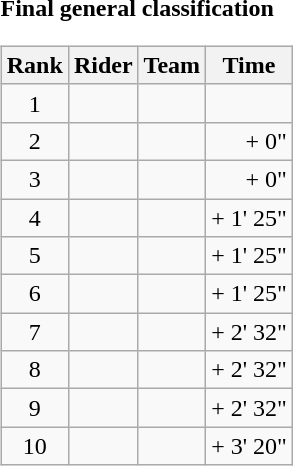<table>
<tr>
<td><strong>Final general classification</strong><br><table class="wikitable">
<tr>
<th scope="col">Rank</th>
<th scope="col">Rider</th>
<th scope="col">Team</th>
<th scope="col">Time</th>
</tr>
<tr>
<td style="text-align:center;">1</td>
<td></td>
<td></td>
<td style="text-align:right;"></td>
</tr>
<tr>
<td style="text-align:center;">2</td>
<td></td>
<td></td>
<td style="text-align:right;">+ 0"</td>
</tr>
<tr>
<td style="text-align:center;">3</td>
<td></td>
<td></td>
<td style="text-align:right;">+ 0"</td>
</tr>
<tr>
<td style="text-align:center;">4</td>
<td></td>
<td></td>
<td style="text-align:right;">+ 1' 25"</td>
</tr>
<tr>
<td style="text-align:center;">5</td>
<td></td>
<td></td>
<td style="text-align:right;">+ 1' 25"</td>
</tr>
<tr>
<td style="text-align:center;">6</td>
<td></td>
<td></td>
<td style="text-align:right;">+ 1' 25"</td>
</tr>
<tr>
<td style="text-align:center;">7</td>
<td></td>
<td></td>
<td style="text-align:right;">+ 2' 32"</td>
</tr>
<tr>
<td style="text-align:center;">8</td>
<td></td>
<td></td>
<td style="text-align:right;">+ 2' 32"</td>
</tr>
<tr>
<td style="text-align:center;">9</td>
<td></td>
<td></td>
<td style="text-align:right;">+ 2' 32"</td>
</tr>
<tr>
<td style="text-align:center;">10</td>
<td></td>
<td></td>
<td style="text-align:right;">+ 3' 20"</td>
</tr>
</table>
</td>
</tr>
</table>
